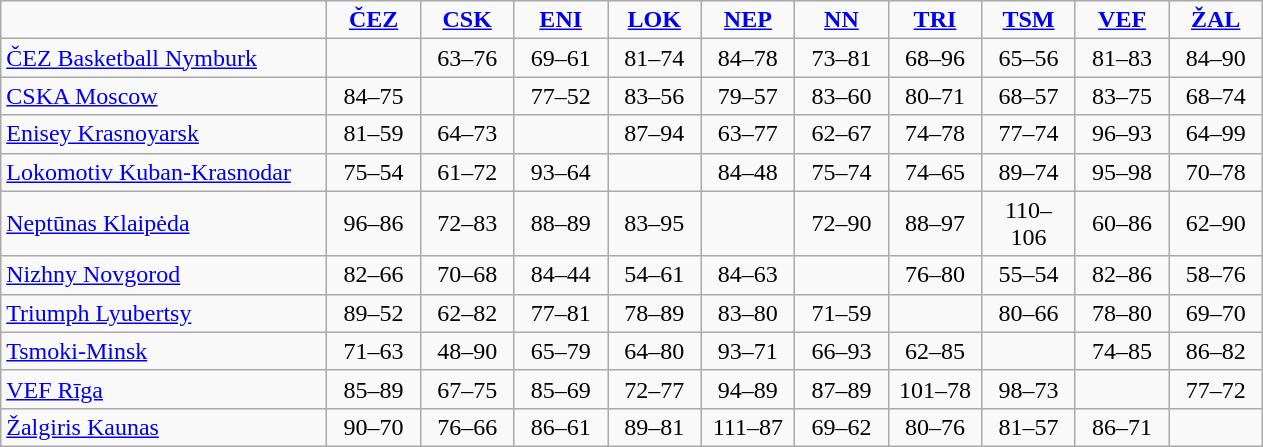<table style="text-align: center" class="wikitable">
<tr>
<td width=210></td>
<td width=55><strong><a href='#'>ČEZ</a></strong></td>
<td width=55><strong><a href='#'>CSK</a></strong></td>
<td width=55><strong><a href='#'>ENI</a></strong></td>
<td width=55><strong><a href='#'>LOK</a></strong></td>
<td width=55><strong><a href='#'>NEP</a></strong></td>
<td width=55><strong><a href='#'>NN</a></strong></td>
<td width=55><strong><a href='#'>TRI</a></strong></td>
<td width=55><strong><a href='#'>TSM</a></strong></td>
<td width=55><strong><a href='#'>VEF</a></strong></td>
<td width=55><strong><a href='#'>ŽAL</a></strong></td>
</tr>
<tr>
<td align=left> <a href='#'>ČEZ Basketball Nymburk</a></td>
<td></td>
<td>63–76</td>
<td>69–61</td>
<td>81–74</td>
<td>84–78</td>
<td>73–81</td>
<td>68–96</td>
<td>65–56</td>
<td>81–83</td>
<td>84–90</td>
</tr>
<tr>
<td align=left> <a href='#'>CSKA Moscow</a></td>
<td>84–75</td>
<td></td>
<td>77–52</td>
<td>83–56</td>
<td>79–57</td>
<td>83–60</td>
<td>80–71</td>
<td>68–57</td>
<td>83–75</td>
<td>68–74</td>
</tr>
<tr>
<td align=left> <a href='#'>Enisey Krasnoyarsk</a></td>
<td>81–59</td>
<td>64–73</td>
<td></td>
<td>87–94</td>
<td>63–77</td>
<td>62–67</td>
<td>74–78</td>
<td>77–74</td>
<td>96–93</td>
<td>64–99</td>
</tr>
<tr>
<td align=left> <a href='#'>Lokomotiv Kuban-Krasnodar</a></td>
<td>75–54</td>
<td>61–72</td>
<td>93–64</td>
<td></td>
<td>84–48</td>
<td>75–74</td>
<td>74–65</td>
<td>89–74</td>
<td>95–98</td>
<td>70–78</td>
</tr>
<tr>
<td align=left> <a href='#'>Neptūnas Klaipėda</a></td>
<td>96–86</td>
<td>72–83</td>
<td>88–89</td>
<td>83–95</td>
<td></td>
<td>72–90</td>
<td>88–97</td>
<td>110–106</td>
<td>60–86</td>
<td>62–90</td>
</tr>
<tr>
<td align=left> <a href='#'>Nizhny Novgorod</a></td>
<td>82–66</td>
<td>70–68</td>
<td>84–44</td>
<td>54–61</td>
<td>84–63</td>
<td></td>
<td>76–80</td>
<td>55–54</td>
<td>82–86</td>
<td>58–76</td>
</tr>
<tr>
<td align=left> <a href='#'>Triumph Lyubertsy</a></td>
<td>89–52</td>
<td>62–82</td>
<td>77–81</td>
<td>78–89</td>
<td>83–80</td>
<td>71–59</td>
<td></td>
<td>80–66</td>
<td>78–80</td>
<td>69–70</td>
</tr>
<tr>
<td align=left> <a href='#'>Tsmoki-Minsk</a></td>
<td>71–63</td>
<td>48–90</td>
<td>65–79</td>
<td>64–80</td>
<td>93–71</td>
<td>66–93</td>
<td>62–85</td>
<td></td>
<td>74–85</td>
<td>86–82</td>
</tr>
<tr>
<td align=left> <a href='#'>VEF Rīga</a></td>
<td>85–89</td>
<td>67–75</td>
<td>85–69</td>
<td>72–77</td>
<td>94–89</td>
<td>87–89</td>
<td>101–78</td>
<td>98–73</td>
<td></td>
<td>77–72</td>
</tr>
<tr>
<td align=left> <a href='#'>Žalgiris Kaunas</a></td>
<td>90–70</td>
<td>76–66</td>
<td>86–61</td>
<td>89–81</td>
<td>111–87</td>
<td>69–62</td>
<td>80–76</td>
<td>81–57</td>
<td>86–71</td>
<td></td>
</tr>
</table>
